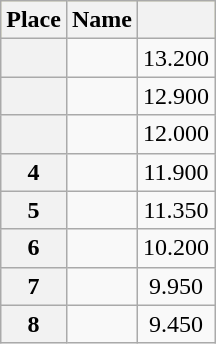<table class="wikitable sortable" style="text-align:center">
<tr bgcolor=fffcaf>
<th scope=col>Place</th>
<th scope=col>Name</th>
<th scope=col></th>
</tr>
<tr>
<th scope=row></th>
<td align=left></td>
<td>13.200</td>
</tr>
<tr>
<th scope=row></th>
<td align=left></td>
<td>12.900</td>
</tr>
<tr>
<th scope=row></th>
<td align=left></td>
<td>12.000</td>
</tr>
<tr>
<th scope=row><strong>4</strong></th>
<td align=left></td>
<td>11.900</td>
</tr>
<tr>
<th scope=row><strong>5</strong></th>
<td align=left></td>
<td>11.350</td>
</tr>
<tr>
<th scope=row><strong>6</strong></th>
<td align=left></td>
<td>10.200</td>
</tr>
<tr>
<th scope=row><strong>7</strong></th>
<td align=left></td>
<td>9.950</td>
</tr>
<tr>
<th scope=row><strong>8</strong></th>
<td align=left></td>
<td>9.450</td>
</tr>
</table>
